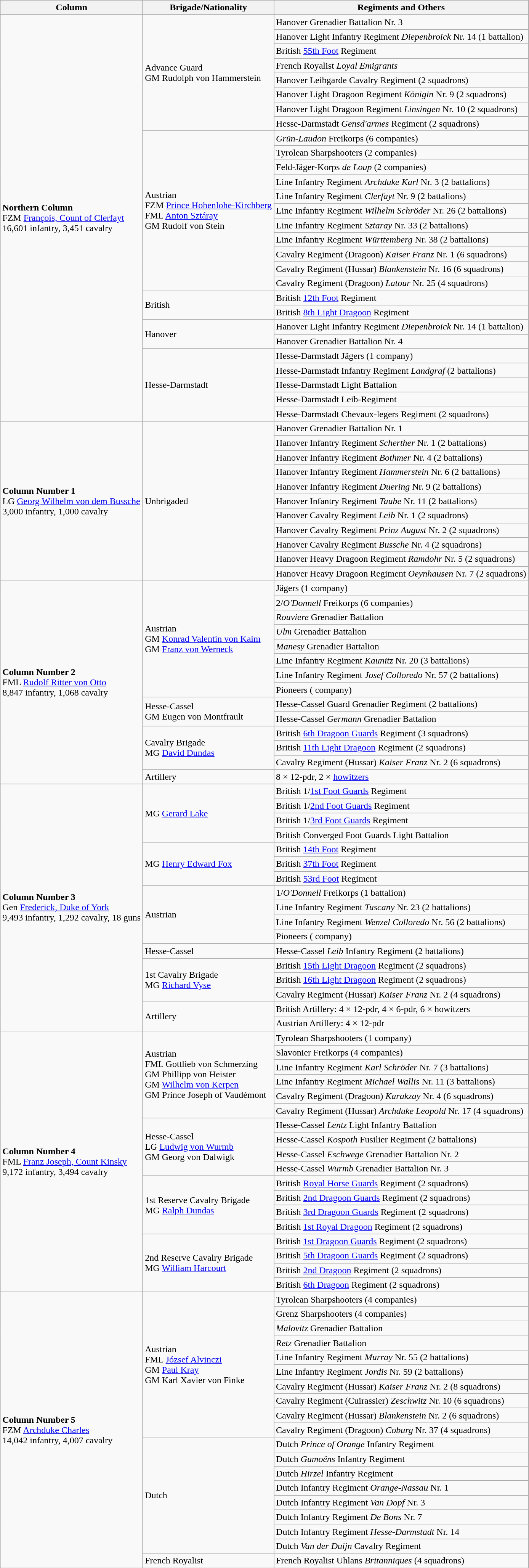<table class="wikitable">
<tr>
<th>Column</th>
<th>Brigade/Nationality</th>
<th>Regiments and Others</th>
</tr>
<tr>
<td rowspan=28><strong>Northern Column</strong><br>FZM <a href='#'>François, Count of Clerfayt</a><br>16,601 infantry, 3,451 cavalry</td>
<td rowspan=8>Advance Guard<br>GM Rudolph von Hammerstein</td>
<td>Hanover Grenadier Battalion Nr. 3</td>
</tr>
<tr>
<td>Hanover Light Infantry Regiment <em>Diepenbroick</em> Nr. 14 (1 battalion)</td>
</tr>
<tr>
<td>British <a href='#'>55th Foot</a> Regiment</td>
</tr>
<tr>
<td>French Royalist <em>Loyal Emigrants</em></td>
</tr>
<tr>
<td>Hanover Leibgarde Cavalry Regiment (2 squadrons)</td>
</tr>
<tr>
<td>Hanover Light Dragoon Regiment <em>Königin</em> Nr. 9 (2 squadrons)</td>
</tr>
<tr>
<td>Hanover Light Dragoon Regiment <em>Linsingen</em> Nr. 10 (2 squadrons)</td>
</tr>
<tr>
<td>Hesse-Darmstadt <em>Gensd'armes</em> Regiment (2 squadrons)</td>
</tr>
<tr>
<td rowspan=11>Austrian<br>FZM <a href='#'>Prince Hohenlohe-Kirchberg</a><br>FML <a href='#'>Anton Sztáray</a><br>GM Rudolf von Stein</td>
<td><em>Grün-Laudon</em> Freikorps (6 companies)</td>
</tr>
<tr>
<td>Tyrolean Sharpshooters (2 companies)</td>
</tr>
<tr>
<td>Feld-Jäger-Korps <em>de Loup</em> (2 companies)</td>
</tr>
<tr>
<td>Line Infantry Regiment <em>Archduke Karl</em> Nr. 3 (2 battalions)</td>
</tr>
<tr>
<td>Line Infantry Regiment <em>Clerfayt</em> Nr. 9 (2 battalions)</td>
</tr>
<tr>
<td>Line Infantry Regiment <em>Wilhelm Schröder</em> Nr. 26 (2 battalions)</td>
</tr>
<tr>
<td>Line Infantry Regiment <em>Sztaray</em> Nr. 33 (2 battalions)</td>
</tr>
<tr>
<td>Line Infantry Regiment <em>Württemberg</em> Nr. 38 (2 battalions)</td>
</tr>
<tr>
<td>Cavalry Regiment (Dragoon) <em>Kaiser Franz</em> Nr. 1 (6 squadrons)</td>
</tr>
<tr>
<td>Cavalry Regiment (Hussar) <em>Blankenstein</em> Nr. 16 (6 squadrons)</td>
</tr>
<tr>
<td>Cavalry Regiment (Dragoon) <em>Latour</em> Nr. 25 (4 squadrons)</td>
</tr>
<tr>
<td rowspan=2>British</td>
<td>British <a href='#'>12th Foot</a> Regiment</td>
</tr>
<tr>
<td>British <a href='#'>8th Light Dragoon</a> Regiment</td>
</tr>
<tr>
<td rowspan=2>Hanover</td>
<td>Hanover Light Infantry Regiment <em>Diepenbroick</em> Nr. 14 (1 battalion)</td>
</tr>
<tr>
<td>Hanover Grenadier Battalion Nr. 4</td>
</tr>
<tr>
<td rowspan=5>Hesse-Darmstadt</td>
<td>Hesse-Darmstadt Jägers (1 company)</td>
</tr>
<tr>
<td>Hesse-Darmstadt Infantry Regiment <em>Landgraf</em> (2 battalions)</td>
</tr>
<tr>
<td>Hesse-Darmstadt Light Battalion</td>
</tr>
<tr>
<td>Hesse-Darmstadt Leib-Regiment</td>
</tr>
<tr>
<td>Hesse-Darmstadt Chevaux-legers Regiment (2 squadrons)</td>
</tr>
<tr>
<td rowspan=11><strong>Column Number 1</strong><br>LG <a href='#'>Georg Wilhelm von dem Bussche</a><br>3,000 infantry, 1,000 cavalry</td>
<td rowspan=11>Unbrigaded</td>
<td>Hanover Grenadier Battalion Nr. 1</td>
</tr>
<tr>
<td>Hanover Infantry Regiment <em>Scherther</em> Nr. 1 (2 battalions)</td>
</tr>
<tr>
<td>Hanover Infantry Regiment <em>Bothmer</em> Nr. 4 (2 battalions)</td>
</tr>
<tr>
<td>Hanover Infantry Regiment <em>Hammerstein</em> Nr. 6 (2 battalions)</td>
</tr>
<tr>
<td>Hanover Infantry Regiment <em>Duering</em> Nr. 9 (2 battalions)</td>
</tr>
<tr>
<td>Hanover Infantry Regiment <em>Taube</em> Nr. 11 (2 battalions)</td>
</tr>
<tr>
<td>Hanover Cavalry Regiment <em>Leib</em> Nr. 1 (2 squadrons)</td>
</tr>
<tr>
<td>Hanover Cavalry Regiment <em>Prinz August</em> Nr. 2 (2 squadrons)</td>
</tr>
<tr>
<td>Hanover Cavalry Regiment <em>Bussche</em> Nr. 4 (2 squadrons)</td>
</tr>
<tr>
<td>Hanover Heavy Dragoon Regiment <em>Ramdohr</em> Nr. 5 (2 squadrons)</td>
</tr>
<tr>
<td>Hanover Heavy Dragoon Regiment <em>Oeynhausen</em> Nr. 7 (2 squadrons)</td>
</tr>
<tr>
<td rowspan=14><strong>Column Number 2</strong><br>FML <a href='#'>Rudolf Ritter von Otto</a><br>8,847 infantry, 1,068 cavalry</td>
<td rowspan=8>Austrian<br>GM <a href='#'>Konrad Valentin von Kaim</a><br>GM <a href='#'>Franz von Werneck</a></td>
<td>Jägers (1 company)</td>
</tr>
<tr>
<td>2/<em>O'Donnell</em> Freikorps (6 companies)</td>
</tr>
<tr>
<td><em>Rouviere</em> Grenadier Battalion</td>
</tr>
<tr>
<td><em>Ulm</em> Grenadier Battalion</td>
</tr>
<tr>
<td><em>Manesy</em> Grenadier Battalion</td>
</tr>
<tr>
<td>Line Infantry Regiment <em>Kaunitz</em> Nr. 20 (3 battalions)</td>
</tr>
<tr>
<td>Line Infantry Regiment <em>Josef Colloredo</em> Nr. 57 (2 battalions)</td>
</tr>
<tr>
<td>Pioneers ( company)</td>
</tr>
<tr>
<td rowspan=2>Hesse-Cassel<br>GM Eugen von Montfrault</td>
<td>Hesse-Cassel Guard Grenadier Regiment (2 battalions)</td>
</tr>
<tr>
<td>Hesse-Cassel <em>Germann</em> Grenadier Battalion</td>
</tr>
<tr>
<td rowspan=3>Cavalry Brigade<br>MG <a href='#'>David Dundas</a></td>
<td>British <a href='#'>6th Dragoon Guards</a> Regiment (3 squadrons)</td>
</tr>
<tr>
<td>British <a href='#'>11th Light Dragoon</a> Regiment (2 squadrons)</td>
</tr>
<tr>
<td>Cavalry Regiment (Hussar) <em>Kaiser Franz</em> Nr. 2 (6 squadrons)</td>
</tr>
<tr>
<td rowspan=1>Artillery</td>
<td>8 × 12-pdr, 2 × <a href='#'>howitzers</a></td>
</tr>
<tr>
<td rowspan=17><strong>Column Number 3</strong><br>Gen <a href='#'>Frederick, Duke of York</a><br>9,493 infantry, 1,292 cavalry, 18 guns</td>
<td rowspan=4>MG <a href='#'>Gerard Lake</a></td>
<td>British 1/<a href='#'>1st Foot Guards</a> Regiment</td>
</tr>
<tr>
<td>British 1/<a href='#'>2nd Foot Guards</a> Regiment</td>
</tr>
<tr>
<td>British 1/<a href='#'>3rd Foot Guards</a> Regiment</td>
</tr>
<tr>
<td>British Converged Foot Guards Light Battalion</td>
</tr>
<tr>
<td rowspan=3>MG <a href='#'>Henry Edward Fox</a></td>
<td>British <a href='#'>14th Foot</a> Regiment</td>
</tr>
<tr>
<td>British <a href='#'>37th Foot</a> Regiment</td>
</tr>
<tr>
<td>British <a href='#'>53rd Foot</a> Regiment</td>
</tr>
<tr>
<td rowspan=4>Austrian</td>
<td>1/<em>O'Donnell</em> Freikorps (1 battalion)</td>
</tr>
<tr>
<td>Line Infantry Regiment <em>Tuscany</em> Nr. 23 (2 battalions)</td>
</tr>
<tr>
<td>Line Infantry Regiment <em>Wenzel Colloredo</em> Nr. 56 (2 battalions)</td>
</tr>
<tr>
<td>Pioneers ( company)</td>
</tr>
<tr>
<td rowspan=1>Hesse-Cassel</td>
<td>Hesse-Cassel <em>Leib</em> Infantry Regiment (2 battalions)</td>
</tr>
<tr>
<td rowspan=3>1st Cavalry Brigade<br>MG <a href='#'>Richard Vyse</a></td>
<td>British <a href='#'>15th Light Dragoon</a> Regiment (2 squadrons)</td>
</tr>
<tr>
<td>British <a href='#'>16th Light Dragoon</a> Regiment (2 squadrons)</td>
</tr>
<tr>
<td>Cavalry Regiment (Hussar) <em>Kaiser Franz</em> Nr. 2 (4 squadrons)</td>
</tr>
<tr>
<td rowspan=2>Artillery</td>
<td>British Artillery: 4 × 12-pdr, 4 × 6-pdr, 6 × howitzers</td>
</tr>
<tr>
<td>Austrian Artillery: 4 × 12-pdr</td>
</tr>
<tr>
<td rowspan=18><strong>Column Number 4</strong><br>FML <a href='#'>Franz Joseph, Count Kinsky</a><br>9,172 infantry, 3,494 cavalry</td>
<td rowspan=6>Austrian<br>FML Gottlieb von Schmerzing<br>GM Phillipp von Heister<br>GM <a href='#'>Wilhelm von Kerpen</a><br>GM Prince Joseph of Vaudémont</td>
<td>Tyrolean Sharpshooters (1 company)</td>
</tr>
<tr>
<td>Slavonier Freikorps (4 companies)</td>
</tr>
<tr>
<td>Line Infantry Regiment <em>Karl Schröder</em> Nr. 7 (3 battalions)</td>
</tr>
<tr>
<td>Line Infantry Regiment <em>Michael Wallis</em> Nr. 11 (3 battalions)</td>
</tr>
<tr>
<td>Cavalry Regiment (Dragoon) <em>Karakzay</em> Nr. 4 (6 squadrons)</td>
</tr>
<tr>
<td>Cavalry Regiment (Hussar) <em>Archduke Leopold</em> Nr. 17 (4 squadrons)</td>
</tr>
<tr>
<td rowspan=4>Hesse-Cassel<br>LG <a href='#'>Ludwig von Wurmb</a><br>GM Georg von Dalwigk</td>
<td>Hesse-Cassel <em>Lentz</em> Light Infantry Battalion</td>
</tr>
<tr>
<td>Hesse-Cassel <em>Kospoth</em> Fusilier Regiment (2 battalions)</td>
</tr>
<tr>
<td>Hesse-Cassel <em>Eschwege</em> Grenadier Battalion Nr. 2</td>
</tr>
<tr>
<td>Hesse-Cassel <em>Wurmb</em> Grenadier Battalion Nr. 3</td>
</tr>
<tr>
<td rowspan=4>1st Reserve Cavalry Brigade<br>MG <a href='#'>Ralph Dundas</a></td>
<td>British <a href='#'>Royal Horse Guards</a> Regiment (2 squadrons)</td>
</tr>
<tr>
<td>British <a href='#'>2nd Dragoon Guards</a> Regiment (2 squadrons)</td>
</tr>
<tr>
<td>British <a href='#'>3rd Dragoon Guards</a> Regiment (2 squadrons)</td>
</tr>
<tr>
<td>British <a href='#'>1st Royal Dragoon</a> Regiment (2 squadrons)</td>
</tr>
<tr>
<td rowspan=4>2nd Reserve Cavalry Brigade<br>MG <a href='#'>William Harcourt</a></td>
<td>British <a href='#'>1st Dragoon Guards</a> Regiment (2 squadrons)</td>
</tr>
<tr>
<td>British <a href='#'>5th Dragoon Guards</a> Regiment (2 squadrons)</td>
</tr>
<tr>
<td>British <a href='#'>2nd Dragoon</a> Regiment (2 squadrons)</td>
</tr>
<tr>
<td>British <a href='#'>6th Dragoon</a> Regiment (2 squadrons)</td>
</tr>
<tr>
<td rowspan=19><strong>Column Number 5</strong><br>FZM <a href='#'>Archduke Charles</a><br>14,042 infantry, 4,007 cavalry</td>
<td rowspan=10>Austrian<br>FML <a href='#'>József Alvinczi</a><br>GM <a href='#'>Paul Kray</a><br>GM Karl Xavier von Finke</td>
<td>Tyrolean Sharpshooters (4 companies)</td>
</tr>
<tr>
<td>Grenz Sharpshooters (4 companies)</td>
</tr>
<tr>
<td><em>Malovitz</em> Grenadier Battalion</td>
</tr>
<tr>
<td><em>Retz</em> Grenadier Battalion</td>
</tr>
<tr>
<td>Line Infantry Regiment <em>Murray</em> Nr. 55 (2 battalions)</td>
</tr>
<tr>
<td>Line Infantry Regiment <em>Jordis</em> Nr. 59 (2 battalions)</td>
</tr>
<tr>
<td>Cavalry Regiment (Hussar) <em>Kaiser Franz</em> Nr. 2 (8 squadrons)</td>
</tr>
<tr>
<td>Cavalry Regiment (Cuirassier) <em>Zeschwitz</em> Nr. 10 (6 squadrons)</td>
</tr>
<tr>
<td>Cavalry Regiment (Hussar) <em>Blankenstein</em> Nr. 2 (6 squadrons)</td>
</tr>
<tr>
<td>Cavalry Regiment (Dragoon) <em>Coburg</em> Nr. 37 (4 squadrons)</td>
</tr>
<tr>
<td rowspan=8>Dutch</td>
<td>Dutch <em>Prince of Orange</em> Infantry Regiment</td>
</tr>
<tr>
<td>Dutch <em>Gumoëns</em> Infantry Regiment</td>
</tr>
<tr>
<td>Dutch <em>Hirzel</em> Infantry Regiment</td>
</tr>
<tr>
<td>Dutch Infantry Regiment <em>Orange-Nassau</em> Nr. 1</td>
</tr>
<tr>
<td>Dutch Infantry Regiment <em>Van Dopf</em> Nr. 3</td>
</tr>
<tr>
<td>Dutch Infantry Regiment <em>De Bons</em> Nr. 7</td>
</tr>
<tr>
<td>Dutch Infantry Regiment <em>Hesse-Darmstadt</em> Nr. 14</td>
</tr>
<tr>
<td>Dutch <em>Van der Duijn</em> Cavalry Regiment</td>
</tr>
<tr>
<td rowspan=1>French Royalist</td>
<td>French Royalist Uhlans <em>Britanniques</em> (4 squadrons)</td>
</tr>
<tr>
</tr>
</table>
